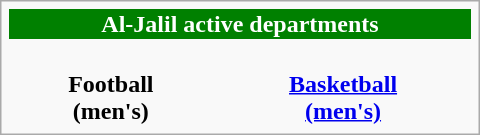<table class="infobox" style="width: 20em; font-size: 95%em;">
<tr style="color:white; background:green; text-align:center;">
<th colspan="3" style="text-align: center">Al-Jalil active departments</th>
</tr>
<tr style="text-align: center">
<td><br><strong>Football<br>(men's)</strong></td>
<td><br><strong><a href='#'>Basketball<br>(men's)</a></strong></td>
</tr>
</table>
